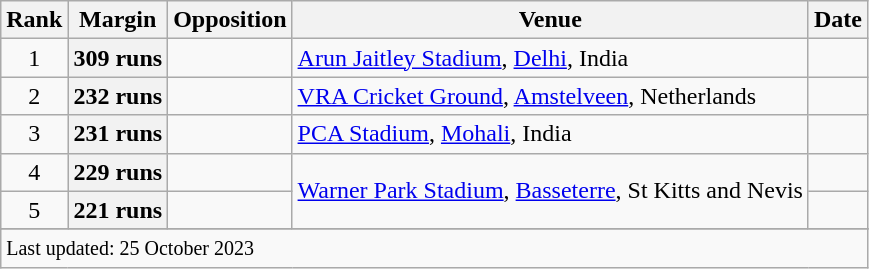<table class="wikitable plainrowheaders sortable">
<tr>
<th scope=col>Rank</th>
<th scope=col>Margin</th>
<th scope=col>Opposition</th>
<th scope=col>Venue</th>
<th scope=col>Date</th>
</tr>
<tr>
<td align=center>1</td>
<th scope=row style=text-align:center;>309 runs</th>
<td></td>
<td><a href='#'>Arun Jaitley Stadium</a>, <a href='#'>Delhi</a>, India</td>
<td> </td>
</tr>
<tr>
<td align=center>2</td>
<th scope=row style="text-align:center;">232 runs</th>
<td></td>
<td><a href='#'>VRA Cricket Ground</a>, <a href='#'>Amstelveen</a>, Netherlands</td>
<td></td>
</tr>
<tr>
<td align=center>3</td>
<th scope=row style="text-align:center;">231 runs</th>
<td></td>
<td><a href='#'>PCA Stadium</a>, <a href='#'>Mohali</a>, India</td>
<td> </td>
</tr>
<tr>
<td align=center>4</td>
<th scope=row style=text-align:center;>229 runs</th>
<td></td>
<td rowspan=2><a href='#'>Warner Park Stadium</a>, <a href='#'>Basseterre</a>, St Kitts and Nevis</td>
<td> </td>
</tr>
<tr>
<td align=center>5</td>
<th scope=row style=text-align:center;>221 runs</th>
<td></td>
<td> </td>
</tr>
<tr>
</tr>
<tr class=sortbottom>
<td colspan=5><small>Last updated: 25 October 2023</small></td>
</tr>
</table>
